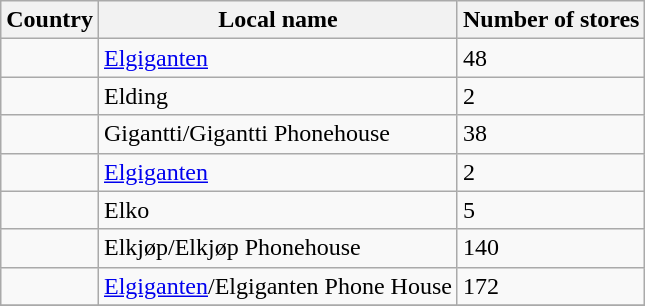<table class="wikitable sortable">
<tr>
<th>Country</th>
<th>Local name</th>
<th>Number of stores</th>
</tr>
<tr>
<td></td>
<td><a href='#'>Elgiganten</a></td>
<td>48</td>
</tr>
<tr>
<td></td>
<td>Elding</td>
<td>2</td>
</tr>
<tr>
<td></td>
<td>Gigantti/Gigantti Phonehouse</td>
<td>38</td>
</tr>
<tr>
<td></td>
<td><a href='#'>Elgiganten</a></td>
<td>2</td>
</tr>
<tr>
<td></td>
<td>Elko</td>
<td>5</td>
</tr>
<tr>
<td></td>
<td>Elkjøp/Elkjøp Phonehouse</td>
<td>140</td>
</tr>
<tr>
<td></td>
<td><a href='#'>Elgiganten</a>/Elgiganten Phone House</td>
<td>172</td>
</tr>
<tr>
</tr>
</table>
